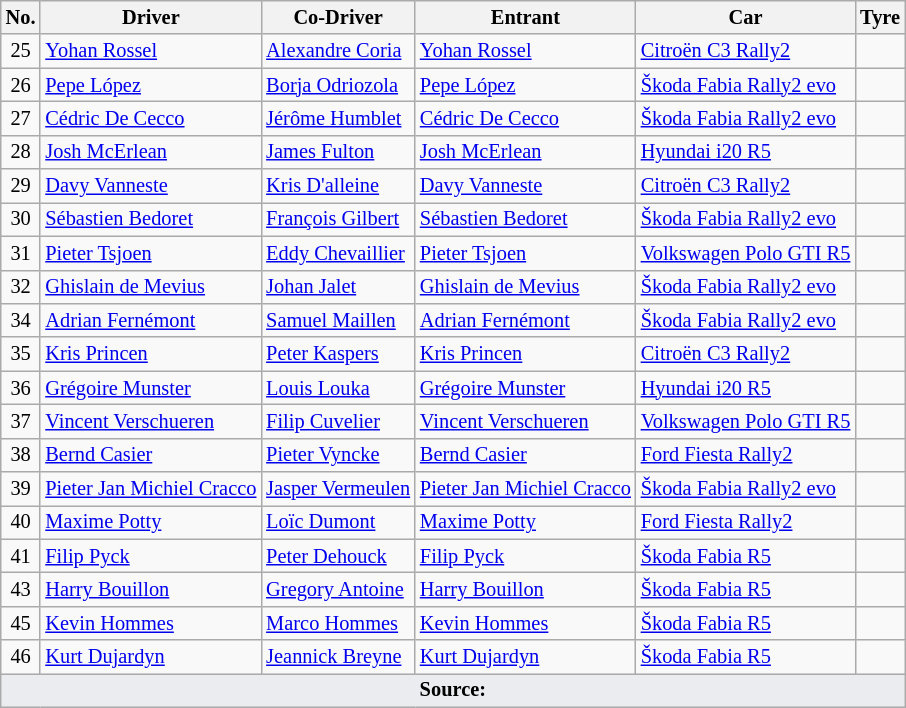<table class="wikitable" style="font-size: 85%;">
<tr>
<th>No.</th>
<th>Driver</th>
<th>Co-Driver</th>
<th>Entrant</th>
<th>Car</th>
<th>Tyre</th>
</tr>
<tr>
<td align="center">25</td>
<td> <a href='#'>Yohan Rossel</a></td>
<td> <a href='#'>Alexandre Coria</a></td>
<td> <a href='#'>Yohan Rossel</a></td>
<td><a href='#'>Citroën C3 Rally2</a></td>
<td align="center"></td>
</tr>
<tr>
<td align="center">26</td>
<td> <a href='#'>Pepe López</a></td>
<td> <a href='#'>Borja Odriozola</a></td>
<td> <a href='#'>Pepe López</a></td>
<td><a href='#'>Škoda Fabia Rally2 evo</a></td>
<td></td>
</tr>
<tr>
<td align="center">27</td>
<td> <a href='#'>Cédric De Cecco</a></td>
<td> <a href='#'>Jérôme Humblet</a></td>
<td> <a href='#'>Cédric De Cecco</a></td>
<td><a href='#'>Škoda Fabia Rally2 evo</a></td>
<td align="center"></td>
</tr>
<tr>
<td align="center">28</td>
<td> <a href='#'>Josh McErlean</a></td>
<td> <a href='#'>James Fulton</a></td>
<td> <a href='#'>Josh McErlean</a></td>
<td><a href='#'>Hyundai i20 R5</a></td>
<td align="center"></td>
</tr>
<tr>
<td align="center">29</td>
<td> <a href='#'>Davy Vanneste</a></td>
<td> <a href='#'>Kris D'alleine</a></td>
<td> <a href='#'>Davy Vanneste</a></td>
<td><a href='#'>Citroën C3 Rally2</a></td>
<td align="center"></td>
</tr>
<tr>
<td align="center">30</td>
<td> <a href='#'>Sébastien Bedoret</a></td>
<td> <a href='#'>François Gilbert</a></td>
<td> <a href='#'>Sébastien Bedoret</a></td>
<td><a href='#'>Škoda Fabia Rally2 evo</a></td>
<td align="center"></td>
</tr>
<tr>
<td align="center">31</td>
<td> <a href='#'>Pieter Tsjoen</a></td>
<td> <a href='#'>Eddy Chevaillier</a></td>
<td> <a href='#'>Pieter Tsjoen</a></td>
<td><a href='#'>Volkswagen Polo GTI R5</a></td>
<td align="center"></td>
</tr>
<tr>
<td align="center">32</td>
<td> <a href='#'>Ghislain de Mevius</a></td>
<td> <a href='#'>Johan Jalet</a></td>
<td> <a href='#'>Ghislain de Mevius</a></td>
<td><a href='#'>Škoda Fabia Rally2 evo</a></td>
<td align="center"></td>
</tr>
<tr>
<td align="center">34</td>
<td> <a href='#'>Adrian Fernémont</a></td>
<td> <a href='#'>Samuel Maillen</a></td>
<td> <a href='#'>Adrian Fernémont</a></td>
<td><a href='#'>Škoda Fabia Rally2 evo</a></td>
<td align="center"></td>
</tr>
<tr>
<td align="center">35</td>
<td> <a href='#'>Kris Princen</a></td>
<td> <a href='#'>Peter Kaspers</a></td>
<td> <a href='#'>Kris Princen</a></td>
<td><a href='#'>Citroën C3 Rally2</a></td>
<td align="center"></td>
</tr>
<tr>
<td align="center">36</td>
<td> <a href='#'>Grégoire Munster</a></td>
<td> <a href='#'>Louis Louka</a></td>
<td> <a href='#'>Grégoire Munster</a></td>
<td><a href='#'>Hyundai i20 R5</a></td>
<td align="center"></td>
</tr>
<tr>
<td align="center">37</td>
<td> <a href='#'>Vincent Verschueren</a></td>
<td> <a href='#'>Filip Cuvelier</a></td>
<td> <a href='#'>Vincent Verschueren</a></td>
<td><a href='#'>Volkswagen Polo GTI R5</a></td>
<td align="center"></td>
</tr>
<tr>
<td align="center">38</td>
<td> <a href='#'>Bernd Casier</a></td>
<td> <a href='#'>Pieter Vyncke</a></td>
<td> <a href='#'>Bernd Casier</a></td>
<td><a href='#'>Ford Fiesta Rally2</a></td>
<td align="center"></td>
</tr>
<tr>
<td align="center">39</td>
<td> <a href='#'>Pieter Jan Michiel Cracco</a></td>
<td> <a href='#'>Jasper Vermeulen</a></td>
<td> <a href='#'>Pieter Jan Michiel Cracco</a></td>
<td><a href='#'>Škoda Fabia Rally2 evo</a></td>
<td align="center"></td>
</tr>
<tr>
<td align="center">40</td>
<td> <a href='#'>Maxime Potty</a></td>
<td> <a href='#'>Loïc Dumont</a></td>
<td> <a href='#'>Maxime Potty</a></td>
<td><a href='#'>Ford Fiesta Rally2</a></td>
<td align="center"></td>
</tr>
<tr>
<td align="center">41</td>
<td> <a href='#'>Filip Pyck</a></td>
<td> <a href='#'>Peter Dehouck</a></td>
<td> <a href='#'>Filip Pyck</a></td>
<td><a href='#'>Škoda Fabia R5</a></td>
<td align="center"></td>
</tr>
<tr>
<td align="center">43</td>
<td> <a href='#'>Harry Bouillon</a></td>
<td> <a href='#'>Gregory Antoine</a></td>
<td> <a href='#'>Harry Bouillon</a></td>
<td><a href='#'>Škoda Fabia R5</a></td>
<td align="center"></td>
</tr>
<tr>
<td align="center">45</td>
<td> <a href='#'>Kevin Hommes</a></td>
<td> <a href='#'>Marco Hommes</a></td>
<td> <a href='#'>Kevin Hommes</a></td>
<td><a href='#'>Škoda Fabia R5</a></td>
<td align="center"></td>
</tr>
<tr>
<td align="center">46</td>
<td> <a href='#'>Kurt Dujardyn</a></td>
<td> <a href='#'>Jeannick Breyne</a></td>
<td> <a href='#'>Kurt Dujardyn</a></td>
<td><a href='#'>Škoda Fabia R5</a></td>
<td align="center"></td>
</tr>
<tr>
<td colspan="6" style="background-color:#EAECF0;text-align:center"><strong>Source:</strong></td>
</tr>
</table>
